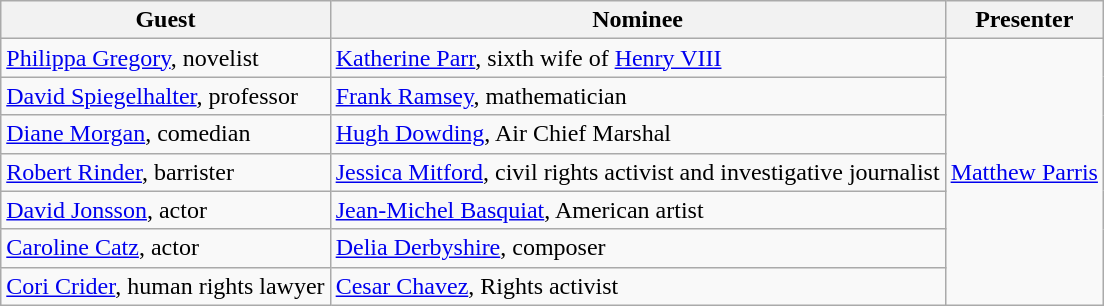<table class="wikitable">
<tr>
<th>Guest</th>
<th>Nominee</th>
<th>Presenter</th>
</tr>
<tr>
<td><a href='#'>Philippa Gregory</a>, novelist</td>
<td><a href='#'>Katherine Parr</a>, sixth wife of <a href='#'>Henry VIII</a></td>
<td rowspan="8"><a href='#'>Matthew Parris</a></td>
</tr>
<tr>
<td><a href='#'>David Spiegelhalter</a>, professor</td>
<td><a href='#'>Frank Ramsey</a>, mathematician</td>
</tr>
<tr>
<td><a href='#'>Diane Morgan</a>, comedian</td>
<td><a href='#'>Hugh Dowding</a>, Air Chief Marshal</td>
</tr>
<tr>
<td><a href='#'>Robert Rinder</a>, barrister</td>
<td><a href='#'>Jessica Mitford</a>, civil rights activist and investigative journalist</td>
</tr>
<tr>
<td><a href='#'>David Jonsson</a>, actor</td>
<td><a href='#'>Jean-Michel Basquiat</a>, American artist</td>
</tr>
<tr>
<td><a href='#'>Caroline Catz</a>, actor</td>
<td><a href='#'>Delia Derbyshire</a>, composer</td>
</tr>
<tr>
<td><a href='#'>Cori Crider</a>, human rights lawyer</td>
<td><a href='#'>Cesar Chavez</a>, Rights activist</td>
</tr>
</table>
